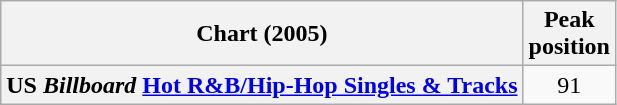<table class="wikitable plainrowheaders">
<tr>
<th scope="col">Chart (2005)</th>
<th scope="col">Peak<br>position</th>
</tr>
<tr>
<th scope="row">US <em>Billboard</em> <a href='#'>Hot R&B/Hip-Hop Singles & Tracks</a></th>
<td style="text-align:center;">91</td>
</tr>
</table>
